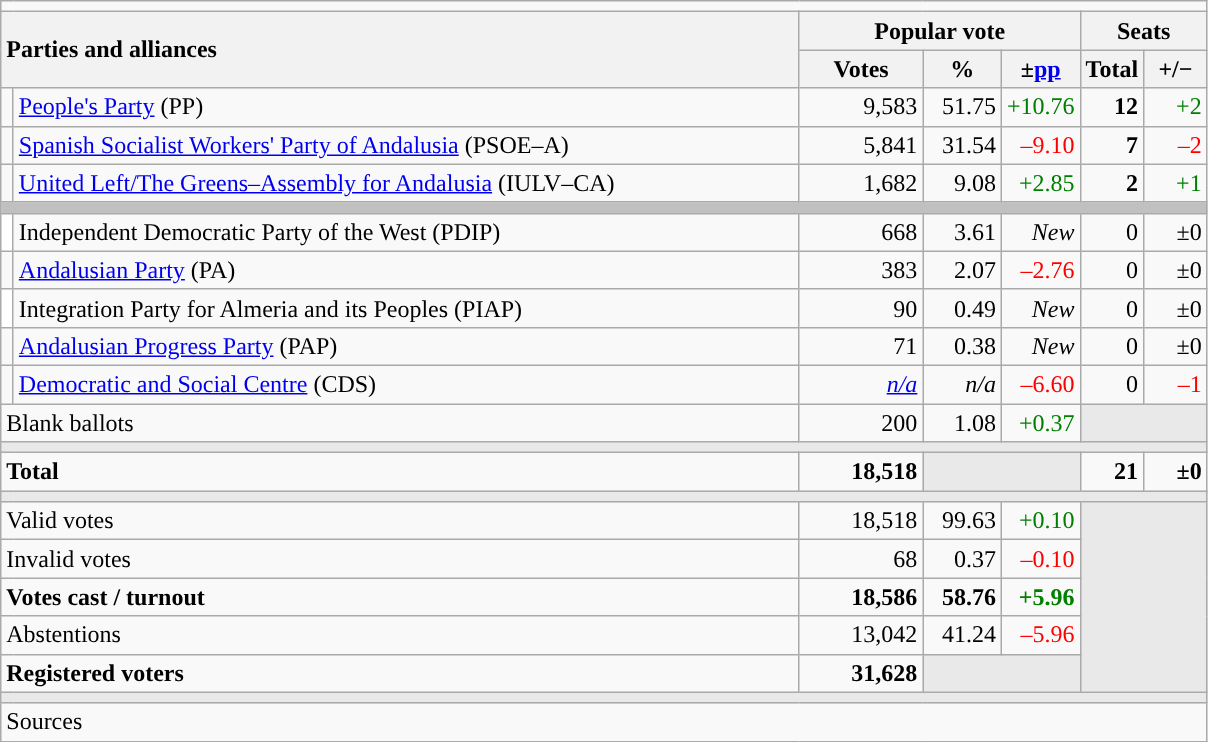<table class="wikitable" style="text-align:right;">
<tr>
<td colspan="7"></td>
</tr>
<tr>
<th style="text-align:left;" rowspan="2" colspan="2" width="525">Parties and alliances</th>
<th colspan="3">Popular vote</th>
<th colspan="2">Seats</th>
</tr>
<tr>
<th width="75">Votes</th>
<th width="45">%</th>
<th width="45">±<a href='#'>pp</a></th>
<th width="35">Total</th>
<th width="35">+/−</th>
</tr>
<tr>
<td width="1" style="color:inherit;background:"></td>
<td align="left"><a href='#'>People's Party</a> (PP)</td>
<td>9,583</td>
<td>51.75</td>
<td style="color:green;">+10.76</td>
<td><strong>12</strong></td>
<td style="color:green;">+2</td>
</tr>
<tr>
<td style="color:inherit;background:"></td>
<td align="left"><a href='#'>Spanish Socialist Workers' Party of Andalusia</a> (PSOE–A)</td>
<td>5,841</td>
<td>31.54</td>
<td style="color:red;">–9.10</td>
<td><strong>7</strong></td>
<td style="color:red;">–2</td>
</tr>
<tr>
<td style="color:inherit;background:"></td>
<td align="left"><a href='#'>United Left/The Greens–Assembly for Andalusia</a> (IULV–CA)</td>
<td>1,682</td>
<td>9.08</td>
<td style="color:green;">+2.85</td>
<td><strong>2</strong></td>
<td style="color:green;">+1</td>
</tr>
<tr>
<td colspan="7" bgcolor="#C0C0C0"></td>
</tr>
<tr>
<td bgcolor="white"></td>
<td align="left">Independent Democratic Party of the West (PDIP)</td>
<td>668</td>
<td>3.61</td>
<td><em>New</em></td>
<td>0</td>
<td>±0</td>
</tr>
<tr>
<td style="color:inherit;background:"></td>
<td align="left"><a href='#'>Andalusian Party</a> (PA)</td>
<td>383</td>
<td>2.07</td>
<td style="color:red;">–2.76</td>
<td>0</td>
<td>±0</td>
</tr>
<tr>
<td bgcolor="white"></td>
<td align="left">Integration Party for Almeria and its Peoples (PIAP)</td>
<td>90</td>
<td>0.49</td>
<td><em>New</em></td>
<td>0</td>
<td>±0</td>
</tr>
<tr>
<td style="color:inherit;background:"></td>
<td align="left"><a href='#'>Andalusian Progress Party</a> (PAP)</td>
<td>71</td>
<td>0.38</td>
<td><em>New</em></td>
<td>0</td>
<td>±0</td>
</tr>
<tr>
<td style="color:inherit;background:"></td>
<td align="left"><a href='#'>Democratic and Social Centre</a> (CDS)</td>
<td><em><a href='#'>n/a</a></em></td>
<td><em>n/a</em></td>
<td style="color:red;">–6.60</td>
<td>0</td>
<td style="color:red;">–1</td>
</tr>
<tr>
<td align="left" colspan="2">Blank ballots</td>
<td>200</td>
<td>1.08</td>
<td style="color:green;">+0.37</td>
<td bgcolor="#E9E9E9" colspan="2"></td>
</tr>
<tr>
<td colspan="7" bgcolor="#E9E9E9"></td>
</tr>
<tr style="font-weight:bold;">
<td align="left" colspan="2">Total</td>
<td>18,518</td>
<td bgcolor="#E9E9E9" colspan="2"></td>
<td>21</td>
<td>±0</td>
</tr>
<tr>
<td colspan="7" bgcolor="#E9E9E9"></td>
</tr>
<tr>
<td align="left" colspan="2">Valid votes</td>
<td>18,518</td>
<td>99.63</td>
<td style="color:green;">+0.10</td>
<td bgcolor="#E9E9E9" colspan="2" rowspan="5"></td>
</tr>
<tr>
<td align="left" colspan="2">Invalid votes</td>
<td>68</td>
<td>0.37</td>
<td style="color:red;">–0.10</td>
</tr>
<tr style="font-weight:bold;">
<td align="left" colspan="2">Votes cast / turnout</td>
<td>18,586</td>
<td>58.76</td>
<td style="color:green;">+5.96</td>
</tr>
<tr>
<td align="left" colspan="2">Abstentions</td>
<td>13,042</td>
<td>41.24</td>
<td style="color:red;">–5.96</td>
</tr>
<tr style="font-weight:bold;">
<td align="left" colspan="2">Registered voters</td>
<td>31,628</td>
<td bgcolor="#E9E9E9" colspan="2"></td>
</tr>
<tr>
<td colspan="7" bgcolor="#E9E9E9"></td>
</tr>
<tr>
<td align="left" colspan="7">Sources</td>
</tr>
</table>
